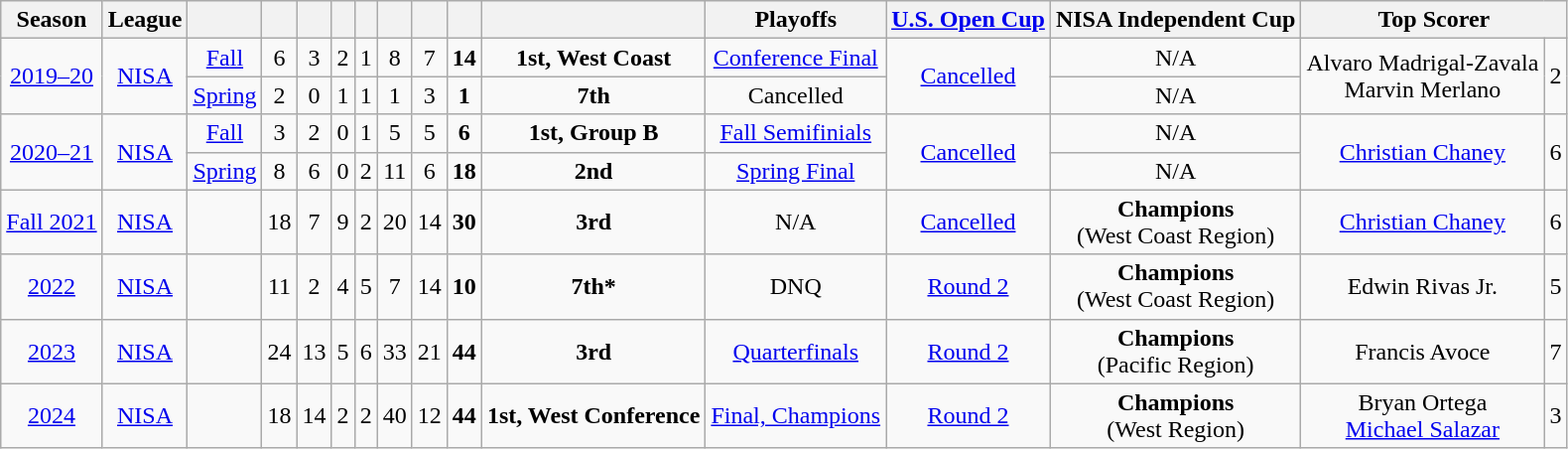<table class="wikitable sortable" style="text-align: center">
<tr>
<th scope="col">Season</th>
<th scope="col" class="unsortable">League</th>
<th scope="col" class="unsortable"></th>
<th scope="col"></th>
<th scope="col"></th>
<th scope="col"></th>
<th scope="col"></th>
<th scope="col"></th>
<th scope="col"></th>
<th scope="col"></th>
<th scope="col"></th>
<th scope="col" class="unsortable"><strong>Playoffs</strong></th>
<th scope="col" class="unsortable"><a href='#'>U.S. Open Cup</a></th>
<th>NISA Independent Cup</th>
<th colspan="2" scope="col" class="unsortable">Top Scorer</th>
</tr>
<tr>
<td rowspan="2"><a href='#'>2019–20</a></td>
<td rowspan="2"><a href='#'>NISA</a></td>
<td><a href='#'>Fall</a></td>
<td>6</td>
<td>3</td>
<td>2</td>
<td>1</td>
<td>8</td>
<td>7</td>
<td><strong>14</strong></td>
<td><strong>1st, West Coast</strong></td>
<td><a href='#'>Conference Final</a></td>
<td rowspan="2"><a href='#'>Cancelled</a></td>
<td>N/A</td>
<td rowspan="2"> Alvaro Madrigal-Zavala<br> Marvin Merlano</td>
<td rowspan="2">2</td>
</tr>
<tr>
<td><a href='#'>Spring</a></td>
<td>2</td>
<td>0</td>
<td>1</td>
<td>1</td>
<td>1</td>
<td>3</td>
<td><strong>1</strong></td>
<td><strong>7th</strong></td>
<td>Cancelled</td>
<td>N/A</td>
</tr>
<tr>
<td rowspan="2"><a href='#'>2020–21</a></td>
<td rowspan="2"><a href='#'>NISA</a></td>
<td><a href='#'>Fall</a></td>
<td>3</td>
<td>2</td>
<td>0</td>
<td>1</td>
<td>5</td>
<td>5</td>
<td><strong>6</strong></td>
<td><strong>1st, Group B</strong></td>
<td><a href='#'>Fall Semifinials</a></td>
<td rowspan="2"><a href='#'>Cancelled</a></td>
<td>N/A</td>
<td rowspan="2"> <a href='#'>Christian Chaney</a></td>
<td rowspan="2">6</td>
</tr>
<tr>
<td><a href='#'>Spring</a></td>
<td>8</td>
<td>6</td>
<td>0</td>
<td>2</td>
<td>11</td>
<td>6</td>
<td><strong>18</strong></td>
<td><strong>2nd</strong></td>
<td><a href='#'>Spring Final</a></td>
<td>N/A</td>
</tr>
<tr>
<td><a href='#'>Fall 2021</a></td>
<td><a href='#'>NISA</a></td>
<td></td>
<td>18</td>
<td>7</td>
<td>9</td>
<td>2</td>
<td>20</td>
<td>14</td>
<td><strong>30</strong></td>
<td><strong>3rd</strong></td>
<td>N/A</td>
<td><a href='#'>Cancelled</a></td>
<td><strong>Champions</strong><br>(West Coast Region)</td>
<td> <a href='#'>Christian Chaney</a></td>
<td>6</td>
</tr>
<tr>
<td><a href='#'>2022</a></td>
<td><a href='#'>NISA</a></td>
<td></td>
<td>11</td>
<td>2</td>
<td>4</td>
<td>5</td>
<td>7</td>
<td>14</td>
<td><strong>10</strong></td>
<td><strong>7th*</strong></td>
<td>DNQ</td>
<td><a href='#'>Round 2</a></td>
<td><strong>Champions</strong><br>(West Coast Region)</td>
<td> Edwin Rivas Jr.</td>
<td>5</td>
</tr>
<tr>
<td><a href='#'>2023</a></td>
<td><a href='#'>NISA</a></td>
<td></td>
<td>24</td>
<td>13</td>
<td>5</td>
<td>6</td>
<td>33</td>
<td>21</td>
<td><strong>44</strong></td>
<td><strong>3rd</strong></td>
<td><a href='#'>Quarterfinals</a></td>
<td><a href='#'>Round 2</a></td>
<td><strong>Champions</strong><br>(Pacific Region)</td>
<td> Francis Avoce</td>
<td>7</td>
</tr>
<tr>
<td><a href='#'>2024</a></td>
<td><a href='#'>NISA</a></td>
<td></td>
<td>18</td>
<td>14</td>
<td>2</td>
<td>2</td>
<td>40</td>
<td>12</td>
<td><strong>44</strong></td>
<td><strong>1st, West Conference</strong></td>
<td><a href='#'>Final, Champions</a></td>
<td><a href='#'>Round 2</a></td>
<td><strong>Champions</strong><br>(West Region)</td>
<td> Bryan Ortega<br> <a href='#'>Michael Salazar</a></td>
<td>3</td>
</tr>
</table>
